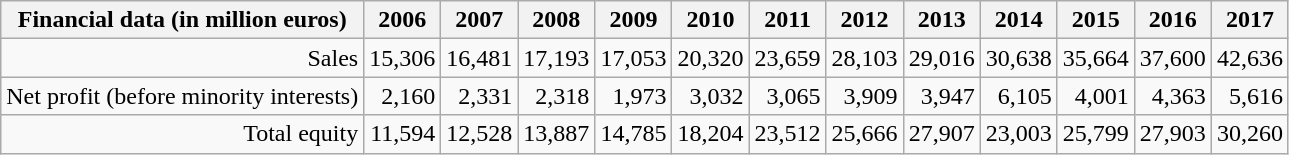<table class="wikitable" style="text-align: right;">
<tr>
<th>Financial data (in million euros)</th>
<th>2006</th>
<th>2007</th>
<th>2008</th>
<th>2009</th>
<th>2010</th>
<th>2011</th>
<th>2012</th>
<th>2013</th>
<th>2014</th>
<th>2015</th>
<th>2016</th>
<th>2017</th>
</tr>
<tr>
<td>Sales</td>
<td>15,306</td>
<td>16,481</td>
<td>17,193</td>
<td>17,053</td>
<td>20,320</td>
<td>23,659</td>
<td>28,103</td>
<td>29,016</td>
<td>30,638</td>
<td>35,664</td>
<td>37,600</td>
<td>42,636</td>
</tr>
<tr>
<td>Net profit (before minority interests)</td>
<td>2,160</td>
<td>2,331</td>
<td>2,318</td>
<td>1,973</td>
<td>3,032</td>
<td>3,065</td>
<td>3,909</td>
<td>3,947</td>
<td>6,105</td>
<td>4,001</td>
<td>4,363</td>
<td>5,616</td>
</tr>
<tr>
<td>Total equity</td>
<td>11,594</td>
<td>12,528</td>
<td>13,887</td>
<td>14,785</td>
<td>18,204</td>
<td>23,512</td>
<td>25,666</td>
<td>27,907</td>
<td>23,003</td>
<td>25,799</td>
<td>27,903</td>
<td>30,260</td>
</tr>
</table>
